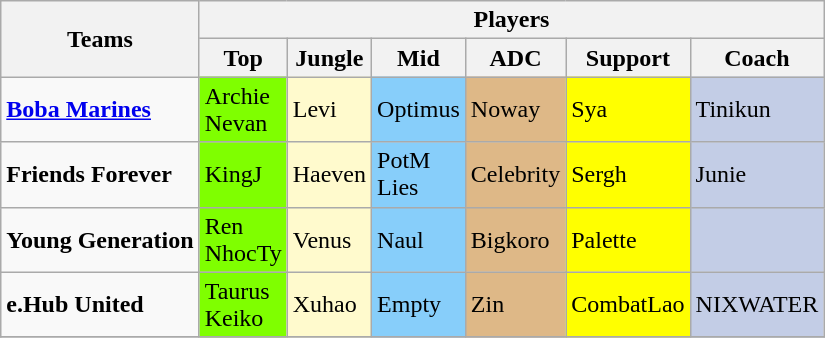<table class="wikitable">
<tr>
<th rowspan="2">Teams</th>
<th colspan="6">Players</th>
</tr>
<tr>
<th>Top</th>
<th>Jungle</th>
<th>Mid</th>
<th>ADC</th>
<th>Support</th>
<th>Coach</th>
</tr>
<tr>
<td><strong><a href='#'>Boba Marines</a></strong></td>
<td style="background:#7FFF00;"> Archie       <br>  Nevan</td>
<td style="background:#FFFACD;"> Levi</td>
<td style="background:#87CEFA;"> Optimus</td>
<td style="background:#DEB887;"> Noway</td>
<td style="background:#FFFF00;"> Sya</td>
<td style="background:#C3CDE6;"> Tinikun</td>
</tr>
<tr>
<td><strong>Friends Forever</strong></td>
<td style="background:#7FFF00;"> KingJ</td>
<td style="background:#FFFACD;"> Haeven</td>
<td style="background:#87CEFA;"> PotM     <br>  Lies</td>
<td style="background:#DEB887;"> Celebrity</td>
<td style="background:#FFFF00;"> Sergh</td>
<td style="background:#C3CDE6;"> Junie</td>
</tr>
<tr>
<td><strong>Young Generation</strong></td>
<td style="background:#7FFF00;"> Ren      <br>  NhocTy</td>
<td style="background:#FFFACD;"> Venus</td>
<td style="background:#87CEFA;"> Naul</td>
<td style="background:#DEB887;"> Bigkoro</td>
<td style="background:#FFFF00;"> Palette</td>
<td style="background:#C3CDE6;"></td>
</tr>
<tr>
<td><strong>e.Hub United</strong></td>
<td style="background:#7FFF00;"> Taurus        <br>  Keiko</td>
<td style="background:#FFFACD;"> Xuhao</td>
<td style="background:#87CEFA;"> Empty</td>
<td style="background:#DEB887;"> Zin</td>
<td style="background:#FFFF00;"> CombatLao</td>
<td style="background:#C3CDE6;"> NIXWATER</td>
</tr>
<tr>
</tr>
</table>
